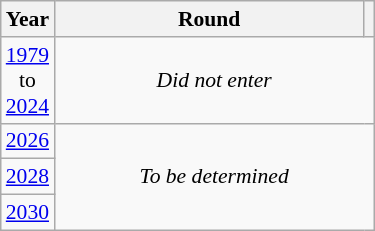<table class="wikitable" style="text-align: center; font-size:90%">
<tr>
<th>Year</th>
<th style="width:200px">Round</th>
<th></th>
</tr>
<tr>
<td><a href='#'>1979</a><br>to<br><a href='#'>2024</a></td>
<td colspan="2"><em>Did not enter</em></td>
</tr>
<tr>
<td><a href='#'>2026</a></td>
<td colspan="2" rowspan="3"><em>To be determined</em></td>
</tr>
<tr>
<td><a href='#'>2028</a></td>
</tr>
<tr>
<td><a href='#'>2030</a></td>
</tr>
</table>
